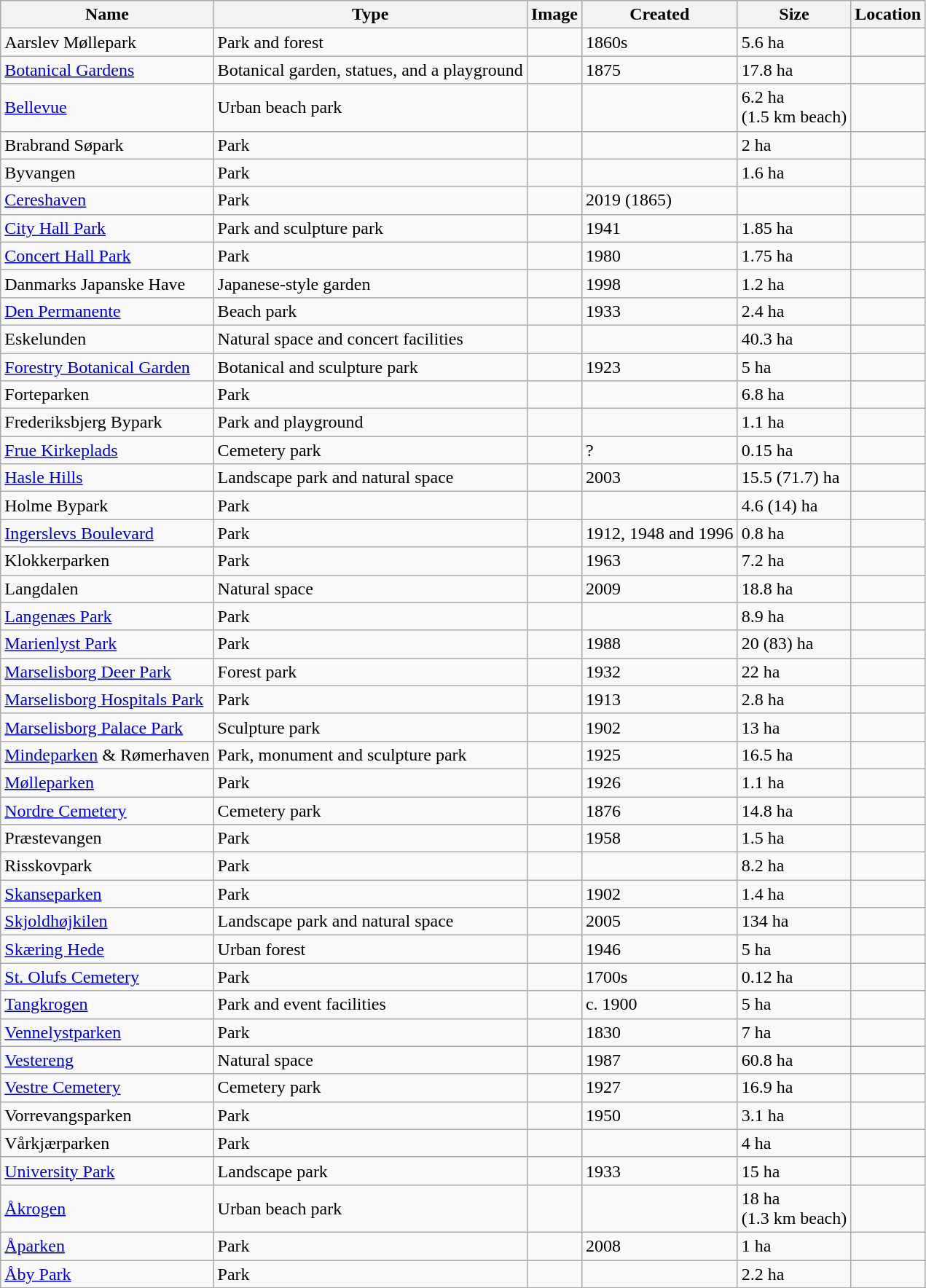<table class="wikitable sortable">
<tr>
<th>Name</th>
<th>Type</th>
<th>Image</th>
<th>Created</th>
<th>Size</th>
<th>Location</th>
</tr>
<tr>
<td>Aarslev Møllepark</td>
<td>Park and forest</td>
<td></td>
<td>1860s</td>
<td>5.6 ha</td>
<td></td>
</tr>
<tr>
<td><a href='#'>Botanical Gardens</a></td>
<td>Botanical garden, statues, and a playground</td>
<td></td>
<td>1875</td>
<td>17.8 ha</td>
<td></td>
</tr>
<tr>
<td><a href='#'>Bellevue</a></td>
<td>Urban beach park</td>
<td></td>
<td></td>
<td>6.2 ha <br>(1.5 km beach)</td>
<td></td>
</tr>
<tr>
<td>Brabrand Søpark</td>
<td>Park</td>
<td></td>
<td></td>
<td>2 ha</td>
<td></td>
</tr>
<tr>
<td>Byvangen</td>
<td>Park</td>
<td></td>
<td></td>
<td>1.6 ha</td>
<td></td>
</tr>
<tr>
<td><a href='#'>Cereshaven</a></td>
<td>Park</td>
<td></td>
<td>2019 (1865)</td>
<td></td>
<td></td>
</tr>
<tr>
<td><a href='#'>City Hall Park</a></td>
<td>Park and sculpture park</td>
<td></td>
<td>1941</td>
<td>1.85 ha</td>
<td></td>
</tr>
<tr>
<td><a href='#'>Concert Hall Park</a></td>
<td>Park</td>
<td></td>
<td>1980</td>
<td>1.75 ha</td>
<td></td>
</tr>
<tr>
<td>Danmarks Japanske Have</td>
<td>Japanese-style garden</td>
<td></td>
<td>1998</td>
<td>1.2 ha</td>
<td></td>
</tr>
<tr>
<td><a href='#'>Den Permanente</a></td>
<td>Beach park</td>
<td></td>
<td>1933</td>
<td>2.4 ha</td>
<td></td>
</tr>
<tr>
<td>Eskelunden</td>
<td>Natural space and concert facilities</td>
<td></td>
<td></td>
<td>40.3 ha</td>
<td></td>
</tr>
<tr>
<td><a href='#'>Forestry Botanical Garden</a></td>
<td>Botanical and sculpture park</td>
<td></td>
<td>1923</td>
<td>5 ha</td>
<td></td>
</tr>
<tr>
<td>Forteparken</td>
<td>Park</td>
<td></td>
<td></td>
<td>6.8 ha</td>
<td></td>
</tr>
<tr>
<td>Frederiksbjerg Bypark</td>
<td>Park and playground</td>
<td></td>
<td></td>
<td>1.1 ha</td>
<td></td>
</tr>
<tr>
<td><a href='#'>Frue Kirkeplads</a></td>
<td>Cemetery park</td>
<td></td>
<td>?</td>
<td>0.15 ha</td>
<td></td>
</tr>
<tr>
<td><a href='#'>Hasle Hills</a></td>
<td>Landscape park and natural space</td>
<td></td>
<td>2003</td>
<td>15.5 (71.7) ha</td>
<td></td>
</tr>
<tr>
<td>Holme Bypark</td>
<td>Park</td>
<td></td>
<td></td>
<td>4.6 (14) ha</td>
<td></td>
</tr>
<tr>
<td><a href='#'>Ingerslevs Boulevard</a></td>
<td>Park</td>
<td></td>
<td>1912, 1948 and 1996</td>
<td>0.8 ha</td>
<td></td>
</tr>
<tr>
<td>Klokkerparken</td>
<td>Park</td>
<td></td>
<td>1963</td>
<td>7.2 ha</td>
<td></td>
</tr>
<tr>
<td>Langdalen</td>
<td>Natural space</td>
<td></td>
<td>2009</td>
<td>18.8 ha</td>
<td></td>
</tr>
<tr>
<td><a href='#'>Langenæs Park</a></td>
<td>Park</td>
<td></td>
<td></td>
<td>8.9 ha</td>
<td></td>
</tr>
<tr>
<td><a href='#'>Marienlyst Park</a></td>
<td>Park</td>
<td></td>
<td>1988</td>
<td>20 (83) ha</td>
<td></td>
</tr>
<tr>
<td><a href='#'>Marselisborg Deer Park</a></td>
<td>Forest park</td>
<td></td>
<td>1932</td>
<td>22 ha</td>
<td></td>
</tr>
<tr>
<td><a href='#'>Marselisborg Hospitals Park</a></td>
<td>Park</td>
<td></td>
<td>1913</td>
<td>2.8 ha</td>
<td></td>
</tr>
<tr>
<td><a href='#'>Marselisborg Palace Park</a></td>
<td>Sculpture park</td>
<td></td>
<td>1902</td>
<td>13 ha</td>
<td></td>
</tr>
<tr>
<td><a href='#'>Mindeparken</a> & Rømerhaven</td>
<td>Park, monument and sculpture park</td>
<td></td>
<td>1925</td>
<td>16.5 ha</td>
<td></td>
</tr>
<tr>
<td><a href='#'>Mølleparken</a></td>
<td>Park</td>
<td></td>
<td>1926</td>
<td>1.1 ha</td>
<td></td>
</tr>
<tr>
<td><a href='#'>Nordre Cemetery</a></td>
<td>Cemetery park</td>
<td></td>
<td>1876</td>
<td>14.8 ha</td>
<td></td>
</tr>
<tr>
<td>Præstevangen</td>
<td>Park</td>
<td></td>
<td>1958</td>
<td>1.5 ha</td>
<td></td>
</tr>
<tr>
<td>Risskovpark</td>
<td>Park</td>
<td></td>
<td></td>
<td>8.2 ha</td>
<td></td>
</tr>
<tr>
<td><a href='#'>Skanseparken</a></td>
<td>Park</td>
<td></td>
<td>1902</td>
<td>1.4 ha</td>
<td></td>
</tr>
<tr>
<td><a href='#'>Skjoldhøjkilen</a></td>
<td>Landscape park and natural space</td>
<td></td>
<td>2005</td>
<td>134 ha</td>
<td></td>
</tr>
<tr>
<td><a href='#'>Skæring Hede</a></td>
<td>Urban forest</td>
<td></td>
<td>1946</td>
<td>5 ha</td>
<td></td>
</tr>
<tr>
<td><a href='#'>St. Olufs Cemetery</a></td>
<td>Park</td>
<td></td>
<td>1700s</td>
<td>0.12 ha</td>
<td></td>
</tr>
<tr>
<td><a href='#'>Tangkrogen</a></td>
<td>Park and event facilities</td>
<td></td>
<td>c. 1900</td>
<td>5 ha</td>
<td></td>
</tr>
<tr>
<td><a href='#'>Vennelystparken</a></td>
<td>Park</td>
<td></td>
<td>1830</td>
<td>7 ha</td>
<td></td>
</tr>
<tr>
<td><a href='#'>Vestereng</a></td>
<td>Natural space</td>
<td></td>
<td>1987</td>
<td>60.8 ha</td>
<td></td>
</tr>
<tr>
<td><a href='#'>Vestre Cemetery</a></td>
<td>Cemetery park</td>
<td></td>
<td>1927</td>
<td>16.9 ha</td>
<td></td>
</tr>
<tr>
<td>Vorrevangsparken</td>
<td>Park</td>
<td></td>
<td>1950</td>
<td>3.1 ha</td>
<td></td>
</tr>
<tr>
<td>Vårkjærparken</td>
<td>Park</td>
<td></td>
<td></td>
<td>4 ha</td>
<td></td>
</tr>
<tr>
<td><a href='#'>University Park</a></td>
<td>Landscape park</td>
<td></td>
<td>1933</td>
<td>15 ha</td>
<td></td>
</tr>
<tr>
<td><a href='#'>Åkrogen</a></td>
<td>Urban beach park</td>
<td></td>
<td></td>
<td>18 ha <br>(1.3 km beach)</td>
<td></td>
</tr>
<tr>
<td><a href='#'>Åparken</a></td>
<td>Park</td>
<td></td>
<td>2008</td>
<td>1 ha</td>
<td></td>
</tr>
<tr>
<td><a href='#'>Åby Park</a></td>
<td>Park</td>
<td></td>
<td></td>
<td>2.2 ha</td>
<td></td>
</tr>
<tr>
</tr>
</table>
